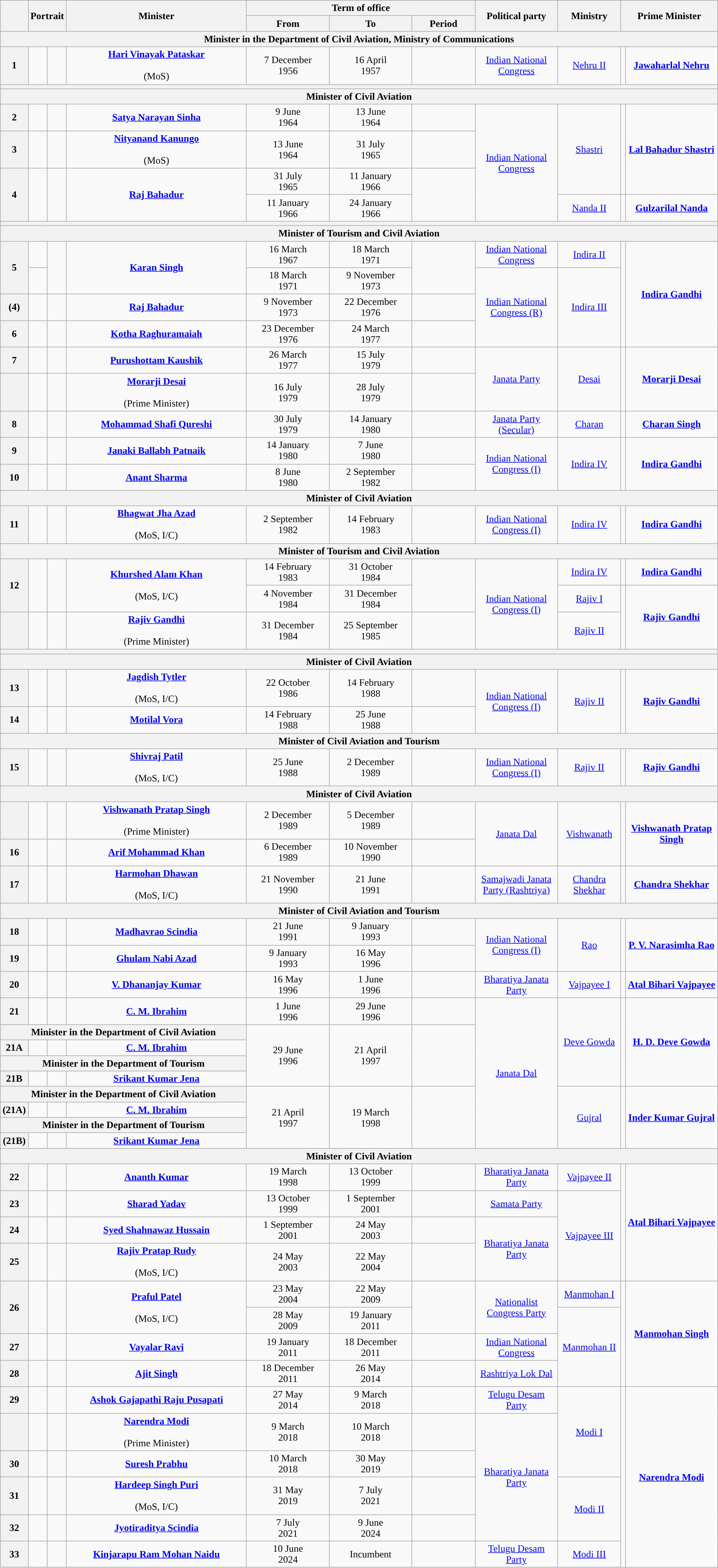<table class="wikitable" style="text-align:center">
<tr>
<th rowspan="2"></th>
<th rowspan="2" colspan="2">Portrait</th>
<th rowspan="2" style="width:18em">Minister<br></th>
<th colspan="3">Term of office</th>
<th rowspan="2" style="width:8em">Political party</th>
<th rowspan="2" style="width:6em">Ministry</th>
<th rowspan="2" colspan="2">Prime Minister</th>
</tr>
<tr>
<th style="width:8em">From</th>
<th style="width:8em">To</th>
<th style="width:6em">Period</th>
</tr>
<tr>
<th colspan="11">Minister in the Department of Civil Aviation, Ministry of Communications</th>
</tr>
<tr>
<th>1</th>
<td style="background:"></td>
<td></td>
<td><strong><a href='#'>Hari Vinayak Pataskar</a></strong><br><br>(MoS)</td>
<td>7 December<br>1956</td>
<td>16 April<br>1957</td>
<td><strong></strong></td>
<td><a href='#'>Indian National Congress</a></td>
<td><a href='#'>Nehru II</a></td>
<td style="background:"></td>
<td style="width:9em"><strong><a href='#'>Jawaharlal Nehru</a></strong></td>
</tr>
<tr>
<th colspan="11"></th>
</tr>
<tr>
<th colspan="11">Minister of Civil Aviation</th>
</tr>
<tr>
<th>2</th>
<td style="background:"></td>
<td></td>
<td><strong><a href='#'>Satya Narayan Sinha</a></strong><br></td>
<td>9 June<br>1964</td>
<td>13 June<br>1964</td>
<td><strong></strong></td>
<td rowspan="4"><a href='#'>Indian National Congress</a></td>
<td rowspan="3"><a href='#'>Shastri</a></td>
<td rowspan="3" style="background:"></td>
<td rowspan="3"><strong><a href='#'>Lal Bahadur Shastri</a></strong></td>
</tr>
<tr>
<th>3</th>
<td style="background:"></td>
<td></td>
<td><strong><a href='#'>Nityanand Kanungo</a></strong><br><br>(MoS)</td>
<td>13 June<br>1964</td>
<td>31 July<br>1965</td>
<td><strong></strong></td>
</tr>
<tr>
<th rowspan="2">4</th>
<td rowspan="2" style="background:"></td>
<td rowspan="2"></td>
<td rowspan="2"><strong><a href='#'>Raj Bahadur</a></strong><br></td>
<td>31 July<br>1965</td>
<td>11 January<br>1966</td>
<td rowspan="2"><strong></strong></td>
</tr>
<tr>
<td>11 January<br>1966</td>
<td>24 January<br>1966</td>
<td><a href='#'>Nanda II</a></td>
<td style="background:"></td>
<td><strong><a href='#'>Gulzarilal Nanda</a></strong></td>
</tr>
<tr>
<th colspan="11"></th>
</tr>
<tr>
<th colspan="11">Minister of Tourism and Civil Aviation</th>
</tr>
<tr>
<th rowspan="2">5</th>
<td style="background:"></td>
<td rowspan="2"></td>
<td rowspan="2"><strong><a href='#'>Karan Singh</a></strong><br></td>
<td>16 March<br>1967</td>
<td>18 March<br>1971</td>
<td rowspan="2"><strong></strong></td>
<td><a href='#'>Indian National Congress</a></td>
<td><a href='#'>Indira II</a></td>
<td rowspan="4" style="background:"></td>
<td rowspan="4"><strong><a href='#'>Indira Gandhi</a></strong></td>
</tr>
<tr>
<td style="background:"></td>
<td>18 March<br>1971</td>
<td>9 November<br>1973</td>
<td rowspan="3"><a href='#'>Indian National Congress (R)</a></td>
<td rowspan="3"><a href='#'>Indira III</a></td>
</tr>
<tr>
<th>(4)</th>
<td style="background:"></td>
<td></td>
<td><strong><a href='#'>Raj Bahadur</a></strong><br></td>
<td>9 November<br>1973</td>
<td>22 December<br>1976</td>
<td><strong></strong></td>
</tr>
<tr>
<th>6</th>
<td style="background:"></td>
<td></td>
<td><strong><a href='#'>Kotha Raghuramaiah</a></strong><br></td>
<td>23 December<br>1976</td>
<td>24 March<br>1977</td>
<td><strong></strong></td>
</tr>
<tr>
<th>7</th>
<td style="background:"></td>
<td></td>
<td><strong><a href='#'>Purushottam Kaushik</a></strong><br></td>
<td>26 March<br>1977</td>
<td>15 July<br>1979</td>
<td><strong></strong></td>
<td rowspan="2"><a href='#'>Janata Party</a></td>
<td rowspan="2"><a href='#'>Desai</a></td>
<td rowspan="2" style="background:"></td>
<td rowspan="2"><strong><a href='#'>Morarji Desai</a></strong></td>
</tr>
<tr>
<th></th>
<td style="background:"></td>
<td></td>
<td><strong><a href='#'>Morarji Desai</a></strong><br><br>(Prime Minister)</td>
<td>16 July<br>1979</td>
<td>28 July<br>1979</td>
<td><strong></strong></td>
</tr>
<tr>
<th>8</th>
<td style="background:"></td>
<td></td>
<td><strong><a href='#'>Mohammad Shafi Qureshi</a></strong><br></td>
<td>30 July<br>1979</td>
<td>14 January<br>1980</td>
<td><strong></strong></td>
<td><a href='#'>Janata Party (Secular)</a></td>
<td><a href='#'>Charan</a></td>
<td style="background:"></td>
<td><strong><a href='#'>Charan Singh</a></strong></td>
</tr>
<tr>
<th>9</th>
<td style="background:"></td>
<td></td>
<td><strong><a href='#'>Janaki Ballabh Patnaik</a></strong><br></td>
<td>14 January<br>1980</td>
<td>7 June<br>1980</td>
<td><strong></strong></td>
<td rowspan="2"><a href='#'>Indian National Congress (I)</a></td>
<td rowspan="2"><a href='#'>Indira IV</a></td>
<td rowspan="2" style="background:"></td>
<td rowspan="2"><strong><a href='#'>Indira Gandhi</a></strong></td>
</tr>
<tr>
<th>10</th>
<td style="background:"></td>
<td></td>
<td><strong><a href='#'>Anant Sharma</a></strong><br></td>
<td>8 June<br>1980</td>
<td>2 September<br>1982</td>
<td><strong></strong></td>
</tr>
<tr>
<th colspan="11">Minister of Civil Aviation</th>
</tr>
<tr>
<th>11</th>
<td style="background:"></td>
<td></td>
<td><strong><a href='#'>Bhagwat Jha Azad</a></strong><br><br>(MoS, I/C)</td>
<td>2 September<br>1982</td>
<td>14 February<br>1983</td>
<td><strong></strong></td>
<td><a href='#'>Indian National Congress (I)</a></td>
<td><a href='#'>Indira IV</a></td>
<td style="background:"></td>
<td><strong><a href='#'>Indira Gandhi</a></strong></td>
</tr>
<tr>
<th colspan="11">Minister of Tourism and Civil Aviation</th>
</tr>
<tr>
<th rowspan="2">12</th>
<td rowspan="2" style="background:"></td>
<td rowspan="2"></td>
<td rowspan="2"><strong><a href='#'>Khurshed Alam Khan</a></strong><br><br>(MoS, I/C)</td>
<td>14 February<br>1983</td>
<td>31 October<br>1984</td>
<td rowspan="2"><strong></strong></td>
<td rowspan="3"><a href='#'>Indian National Congress (I)</a></td>
<td><a href='#'>Indira IV</a></td>
<td style="background:"></td>
<td><strong><a href='#'>Indira Gandhi</a></strong></td>
</tr>
<tr>
<td>4 November<br>1984</td>
<td>31 December<br>1984</td>
<td><a href='#'>Rajiv I</a></td>
<td rowspan="2" style="background:"></td>
<td rowspan="2"><strong><a href='#'>Rajiv Gandhi</a></strong></td>
</tr>
<tr>
<th></th>
<td style="background:"></td>
<td></td>
<td><strong><a href='#'>Rajiv Gandhi</a></strong><br><br>(Prime Minister)</td>
<td>31 December<br>1984</td>
<td>25 September<br>1985</td>
<td><strong></strong></td>
<td><a href='#'>Rajiv II</a></td>
</tr>
<tr>
<th colspan="11"></th>
</tr>
<tr>
<th colspan="11">Minister of Civil Aviation</th>
</tr>
<tr>
<th>13</th>
<td style="background:"></td>
<td></td>
<td><strong><a href='#'>Jagdish Tytler</a></strong><br><br>(MoS, I/C)</td>
<td>22 October<br>1986</td>
<td>14 February<br>1988</td>
<td><strong></strong></td>
<td rowspan="2"><a href='#'>Indian National Congress (I)</a></td>
<td rowspan="2"><a href='#'>Rajiv II</a></td>
<td rowspan="2" style="background:"></td>
<td rowspan="2"><strong><a href='#'>Rajiv Gandhi</a></strong></td>
</tr>
<tr>
<th>14</th>
<td style="background:"></td>
<td></td>
<td><strong><a href='#'>Motilal Vora</a></strong><br></td>
<td>14 February<br>1988</td>
<td>25 June<br>1988</td>
<td><strong></strong></td>
</tr>
<tr>
<th colspan="11">Minister of Civil Aviation and Tourism</th>
</tr>
<tr>
<th>15</th>
<td style="background:"></td>
<td></td>
<td><strong><a href='#'>Shivraj Patil</a></strong><br><br>(MoS, I/C)</td>
<td>25 June<br>1988</td>
<td>2 December<br>1989</td>
<td><strong></strong></td>
<td><a href='#'>Indian National Congress (I)</a></td>
<td><a href='#'>Rajiv II</a></td>
<td style="background:"></td>
<td><strong><a href='#'>Rajiv Gandhi</a></strong></td>
</tr>
<tr>
<th colspan="11">Minister of Civil Aviation</th>
</tr>
<tr>
<th></th>
<td style="background:"></td>
<td></td>
<td><strong><a href='#'>Vishwanath Pratap Singh</a></strong><br><br>(Prime Minister)</td>
<td>2 December<br>1989</td>
<td>5 December<br>1989</td>
<td><strong></strong></td>
<td rowspan="2"><a href='#'>Janata Dal</a></td>
<td rowspan="2"><a href='#'>Vishwanath</a></td>
<td rowspan="2" style="background:"></td>
<td rowspan="2"><strong><a href='#'>Vishwanath Pratap Singh</a></strong></td>
</tr>
<tr>
<th>16</th>
<td style="background:"></td>
<td></td>
<td><strong><a href='#'>Arif Mohammad Khan</a></strong><br></td>
<td>6 December<br>1989</td>
<td>10 November<br>1990</td>
<td><strong></strong></td>
</tr>
<tr>
<th>17</th>
<td style="background:"></td>
<td></td>
<td><strong><a href='#'>Harmohan Dhawan</a></strong><br><br>(MoS, I/C)</td>
<td>21 November<br>1990</td>
<td>21 June<br>1991</td>
<td><strong></strong></td>
<td><a href='#'>Samajwadi Janata Party (Rashtriya)</a></td>
<td><a href='#'>Chandra Shekhar</a></td>
<td style="background:"></td>
<td><strong><a href='#'>Chandra Shekhar</a></strong></td>
</tr>
<tr>
<th colspan="11">Minister of Civil Aviation and Tourism</th>
</tr>
<tr>
<th>18</th>
<td style="background:"></td>
<td></td>
<td><strong><a href='#'>Madhavrao Scindia</a></strong><br></td>
<td>21 June<br>1991</td>
<td>9 January<br>1993</td>
<td><strong></strong></td>
<td rowspan="2"><a href='#'>Indian National Congress (I)</a></td>
<td rowspan="2"><a href='#'>Rao</a></td>
<td rowspan="2" style="background:"></td>
<td rowspan="2"><strong><a href='#'>P. V. Narasimha Rao</a></strong></td>
</tr>
<tr>
<th>19</th>
<td style="background:"></td>
<td></td>
<td><strong><a href='#'>Ghulam Nabi Azad</a></strong><br></td>
<td>9 January<br>1993</td>
<td>16 May<br>1996</td>
<td><strong></strong></td>
</tr>
<tr>
<th>20</th>
<td style="background:"></td>
<td></td>
<td><strong><a href='#'>V. Dhananjay Kumar</a></strong><br></td>
<td>16 May<br>1996</td>
<td>1 June<br>1996</td>
<td><strong></strong></td>
<td><a href='#'>Bharatiya Janata Party</a></td>
<td><a href='#'>Vajpayee I</a></td>
<td style="background:"></td>
<td><strong><a href='#'>Atal Bihari Vajpayee</a></strong></td>
</tr>
<tr>
<th>21</th>
<td style="background:"></td>
<td></td>
<td><strong><a href='#'>C. M. Ibrahim</a></strong><br></td>
<td>1 June<br>1996</td>
<td>29 June<br>1996</td>
<td><strong></strong></td>
<td rowspan="9"><a href='#'>Janata Dal</a></td>
<td rowspan="5"><a href='#'>Deve Gowda</a></td>
<td rowspan="5" style="background:"></td>
<td rowspan="5"><strong><a href='#'>H. D. Deve Gowda</a></strong></td>
</tr>
<tr>
<th colspan="4">Minister in the Department of Civil Aviation</th>
<td rowspan="4">29 June<br>1996</td>
<td rowspan="4">21 April<br>1997</td>
<td rowspan="4"><strong></strong></td>
</tr>
<tr>
<th>21A</th>
<td style="background:"></td>
<td></td>
<td><strong><a href='#'>C. M. Ibrahim</a></strong><br></td>
</tr>
<tr>
<th colspan="4">Minister in the Department of Tourism</th>
</tr>
<tr>
<th>21B</th>
<td style="background:"></td>
<td></td>
<td><strong><a href='#'>Srikant Kumar Jena</a></strong><br></td>
</tr>
<tr>
<th colspan="4">Minister in the Department of Civil Aviation</th>
<td rowspan="4">21 April<br>1997</td>
<td rowspan="4">19 March<br>1998</td>
<td rowspan="4"><strong></strong></td>
<td rowspan="4"><a href='#'>Gujral</a></td>
<td rowspan="4" style="background:"></td>
<td rowspan="4"><strong><a href='#'>Inder Kumar Gujral</a></strong></td>
</tr>
<tr>
<th>(21A)</th>
<td style="background:"></td>
<td></td>
<td><strong><a href='#'>C. M. Ibrahim</a></strong><br></td>
</tr>
<tr>
<th colspan="4">Minister in the Department of Tourism</th>
</tr>
<tr>
<th>(21B)</th>
<td style="background:"></td>
<td></td>
<td><strong><a href='#'>Srikant Kumar Jena</a></strong><br></td>
</tr>
<tr>
<th colspan="11">Minister of Civil Aviation</th>
</tr>
<tr>
<th>22</th>
<td style="background:"></td>
<td></td>
<td><strong><a href='#'>Ananth Kumar</a></strong><br></td>
<td>19 March<br>1998</td>
<td>13 October<br>1999</td>
<td><strong></strong></td>
<td><a href='#'>Bharatiya Janata Party</a></td>
<td><a href='#'>Vajpayee II</a></td>
<td rowspan="4" style="background:"></td>
<td rowspan="4"><strong><a href='#'>Atal Bihari Vajpayee</a></strong></td>
</tr>
<tr>
<th>23</th>
<td style="background:"></td>
<td></td>
<td><strong><a href='#'>Sharad Yadav</a></strong><br></td>
<td>13 October<br>1999</td>
<td>1 September<br>2001</td>
<td><strong></strong></td>
<td><a href='#'>Samata Party</a></td>
<td rowspan="3"><a href='#'>Vajpayee III</a></td>
</tr>
<tr>
<th>24</th>
<td style="background:"></td>
<td></td>
<td><strong><a href='#'>Syed Shahnawaz Hussain</a></strong><br></td>
<td>1 September<br>2001</td>
<td>24 May<br>2003</td>
<td><strong></strong></td>
<td rowspan="2"><a href='#'>Bharatiya Janata Party</a></td>
</tr>
<tr>
<th>25</th>
<td style="background:"></td>
<td></td>
<td><strong><a href='#'>Rajiv Pratap Rudy</a></strong><br><br>(MoS, I/C)</td>
<td>24 May<br>2003</td>
<td>22 May<br>2004</td>
<td><strong></strong></td>
</tr>
<tr>
<th rowspan="2">26</th>
<td rowspan="2" style="background:"></td>
<td rowspan="2"></td>
<td rowspan="2"><strong><a href='#'>Praful Patel</a></strong><br><br>(MoS, I/C)</td>
<td>23 May<br>2004</td>
<td>22 May<br>2009</td>
<td rowspan="2"><strong></strong></td>
<td rowspan="2"><a href='#'>Nationalist Congress Party</a></td>
<td><a href='#'>Manmohan I</a></td>
<td rowspan="4" style="background:"></td>
<td rowspan="4"><strong><a href='#'>Manmohan Singh</a></strong></td>
</tr>
<tr>
<td>28 May<br>2009</td>
<td>19 January<br>2011</td>
<td rowspan="3"><a href='#'>Manmohan II</a></td>
</tr>
<tr>
<th>27</th>
<td style="background:"></td>
<td></td>
<td><strong><a href='#'>Vayalar Ravi</a></strong><br></td>
<td>19 January<br>2011</td>
<td>18 December<br>2011</td>
<td><strong></strong></td>
<td><a href='#'>Indian National Congress</a></td>
</tr>
<tr>
<th>28</th>
<td style="background:"></td>
<td></td>
<td><strong><a href='#'>Ajit Singh</a></strong><br></td>
<td>18 December<br>2011</td>
<td>26 May<br>2014</td>
<td><strong></strong></td>
<td><a href='#'>Rashtriya Lok Dal</a></td>
</tr>
<tr>
<th>29</th>
<td style="background:"></td>
<td></td>
<td><strong><a href='#'>Ashok Gajapathi Raju Pusapati</a></strong><br></td>
<td>27 May<br>2014</td>
<td>9 March<br>2018</td>
<td><strong></strong></td>
<td><a href='#'>Telugu Desam Party</a></td>
<td rowspan="3"><a href='#'>Modi I</a></td>
<td rowspan="7" style="background:"></td>
<td rowspan="7"><strong><a href='#'>Narendra Modi</a></strong></td>
</tr>
<tr>
<th></th>
<td style="background:"></td>
<td></td>
<td><strong><a href='#'>Narendra Modi</a></strong><br><br>(Prime Minister)</td>
<td>9 March<br>2018</td>
<td>10 March<br>2018</td>
<td><strong></strong></td>
<td rowspan="4"><a href='#'>Bharatiya Janata Party</a></td>
</tr>
<tr>
<th>30</th>
<td style="background:"></td>
<td></td>
<td><strong><a href='#'>Suresh Prabhu</a></strong><br></td>
<td>10 March<br>2018</td>
<td>30 May<br>2019</td>
<td><strong></strong></td>
</tr>
<tr>
<th>31</th>
<td style="background:"></td>
<td></td>
<td><strong><a href='#'>Hardeep Singh Puri</a></strong><br><br>(MoS, I/C)</td>
<td>31 May<br>2019</td>
<td>7 July<br>2021</td>
<td><strong></strong></td>
<td rowspan="2"><a href='#'>Modi II</a></td>
</tr>
<tr>
<th>32</th>
<td style="background:"></td>
<td></td>
<td><strong><a href='#'>Jyotiraditya Scindia</a></strong><br></td>
<td>7 July<br>2021</td>
<td>9 June<br>2024</td>
<td><strong></strong></td>
</tr>
<tr>
<th>33</th>
<td style="background:"></td>
<td></td>
<td><strong><a href='#'>Kinjarapu Ram Mohan Naidu</a></strong><br></td>
<td>10 June<br>2024</td>
<td>Incumbent</td>
<td><strong></strong></td>
<td><a href='#'>Telugu Desam Party</a></td>
<td><a href='#'>Modi III</a></td>
</tr>
<tr>
</tr>
</table>
